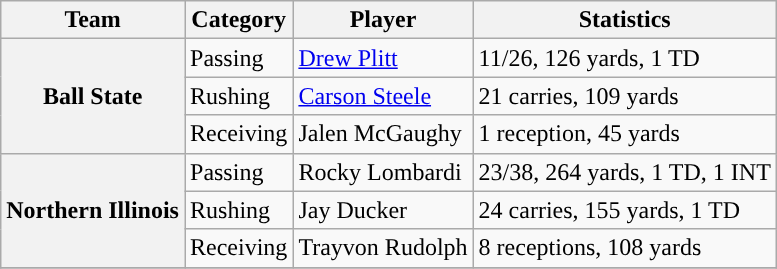<table class="wikitable" style="float: left;">
<tr>
<th>Team</th>
<th>Category</th>
<th>Player</th>
<th>Statistics</th>
</tr>
<tr>
<th rowspan=3>Ball State</th>
<td>Passing</td>
<td><a href='#'>Drew Plitt</a></td>
<td>11/26, 126 yards, 1 TD</td>
</tr>
<tr>
<td>Rushing</td>
<td><a href='#'>Carson Steele</a></td>
<td>21 carries, 109 yards</td>
</tr>
<tr>
<td>Receiving</td>
<td>Jalen McGaughy</td>
<td>1 reception, 45 yards</td>
</tr>
<tr>
<th rowspan=3 style=>Northern Illinois</th>
<td>Passing</td>
<td>Rocky Lombardi</td>
<td>23/38, 264 yards, 1 TD, 1 INT</td>
</tr>
<tr>
<td>Rushing</td>
<td>Jay Ducker</td>
<td>24 carries, 155 yards, 1 TD</td>
</tr>
<tr>
<td>Receiving</td>
<td>Trayvon Rudolph</td>
<td>8 receptions, 108 yards</td>
</tr>
<tr>
</tr>
</table>
